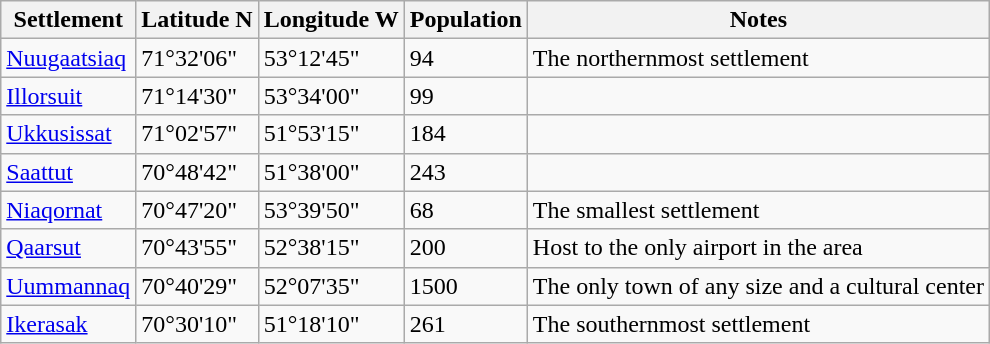<table class="wikitable sortable">
<tr>
<th>Settlement</th>
<th>Latitude N</th>
<th>Longitude W</th>
<th>Population</th>
<th>Notes</th>
</tr>
<tr>
<td><a href='#'>Nuugaatsiaq</a></td>
<td>71°32'06"</td>
<td>53°12'45"</td>
<td>94</td>
<td>The northernmost settlement</td>
</tr>
<tr>
<td><a href='#'>Illorsuit</a></td>
<td>71°14'30"</td>
<td>53°34'00"</td>
<td>99</td>
<td></td>
</tr>
<tr>
<td><a href='#'>Ukkusissat</a></td>
<td>71°02'57"</td>
<td>51°53'15"</td>
<td>184</td>
<td></td>
</tr>
<tr>
<td><a href='#'>Saattut</a></td>
<td>70°48'42"</td>
<td>51°38'00"</td>
<td>243</td>
<td></td>
</tr>
<tr>
<td><a href='#'>Niaqornat</a></td>
<td>70°47'20"</td>
<td>53°39'50"</td>
<td>68</td>
<td>The smallest settlement</td>
</tr>
<tr>
<td><a href='#'>Qaarsut</a></td>
<td>70°43'55"</td>
<td>52°38'15"</td>
<td>200</td>
<td>Host to the only airport in the area</td>
</tr>
<tr>
<td><a href='#'>Uummannaq</a></td>
<td>70°40'29"</td>
<td>52°07'35"</td>
<td>1500</td>
<td>The only town of any size and a cultural center</td>
</tr>
<tr>
<td><a href='#'>Ikerasak</a></td>
<td>70°30'10"</td>
<td>51°18'10"</td>
<td>261</td>
<td>The southernmost settlement</td>
</tr>
</table>
